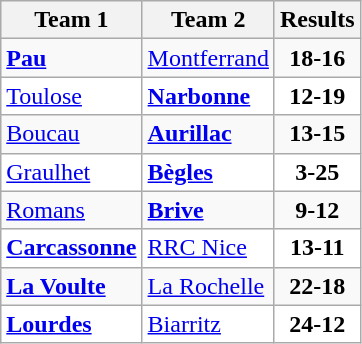<table class="wikitable">
<tr>
<th>Team 1</th>
<th>Team 2</th>
<th>Results</th>
</tr>
<tr>
<td><strong><a href='#'>Pau</a></strong></td>
<td><a href='#'>Montferrand</a></td>
<td align="center"><strong>18-16</strong></td>
</tr>
<tr bgcolor="white">
<td><a href='#'>Toulose</a></td>
<td><strong><a href='#'>Narbonne</a></strong></td>
<td align="center"><strong>12-19</strong></td>
</tr>
<tr>
<td><a href='#'>Boucau</a></td>
<td><strong><a href='#'>Aurillac</a></strong></td>
<td align="center"><strong>13-15</strong></td>
</tr>
<tr bgcolor="white">
<td><a href='#'>Graulhet</a></td>
<td><strong><a href='#'>Bègles</a></strong></td>
<td align="center"><strong>3-25</strong></td>
</tr>
<tr>
<td><a href='#'>Romans</a></td>
<td><strong><a href='#'>Brive</a></strong></td>
<td align="center"><strong>9-12</strong></td>
</tr>
<tr bgcolor="white">
<td><strong><a href='#'>Carcassonne</a></strong></td>
<td><a href='#'>RRC Nice</a></td>
<td align="center"><strong>13-11</strong></td>
</tr>
<tr>
<td><strong><a href='#'>La Voulte</a></strong></td>
<td><a href='#'>La Rochelle</a></td>
<td align="center"><strong>22-18</strong></td>
</tr>
<tr bgcolor="white">
<td><strong><a href='#'>Lourdes</a></strong></td>
<td><a href='#'>Biarritz</a></td>
<td align="center"><strong>24-12</strong></td>
</tr>
</table>
